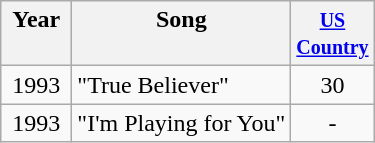<table class="wikitable">
<tr>
<th align="center" valign="top" width="40">Year</th>
<th align="left" valign="top">Song</th>
<th align="center" valign="top" width="40"><small><a href='#'>US Country</a></small></th>
</tr>
<tr>
<td align="center" valign="top">1993</td>
<td align="left" valign="top">"True Believer"</td>
<td align="center" valign="top">30</td>
</tr>
<tr>
<td align="center" valign="top">1993</td>
<td align="left" valign="top">"I'm Playing for You"</td>
<td align="center" valign="top">-</td>
</tr>
</table>
